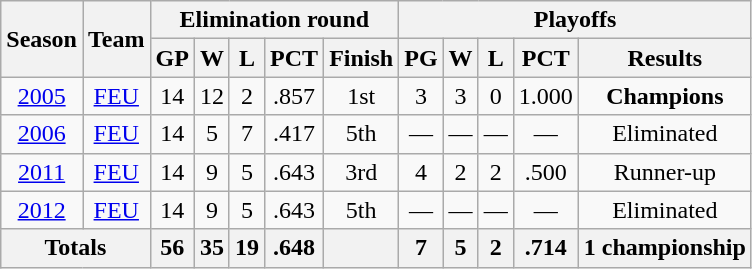<table class="wikitable" style="text-align:center">
<tr>
<th rowspan="2">Season</th>
<th rowspan="2">Team</th>
<th colspan="5">Elimination round</th>
<th colspan="5">Playoffs</th>
</tr>
<tr>
<th>GP</th>
<th>W</th>
<th>L</th>
<th>PCT</th>
<th>Finish</th>
<th>PG</th>
<th>W</th>
<th>L</th>
<th>PCT</th>
<th>Results</th>
</tr>
<tr>
<td><a href='#'>2005</a></td>
<td><a href='#'>FEU</a></td>
<td>14</td>
<td>12</td>
<td>2</td>
<td>.857</td>
<td>1st</td>
<td>3</td>
<td>3</td>
<td>0</td>
<td>1.000</td>
<td><strong>Champions</strong></td>
</tr>
<tr>
<td><a href='#'>2006</a></td>
<td><a href='#'>FEU</a></td>
<td>14</td>
<td>5</td>
<td>7</td>
<td>.417</td>
<td>5th</td>
<td>—</td>
<td>—</td>
<td>—</td>
<td>—</td>
<td>Eliminated</td>
</tr>
<tr>
<td><a href='#'>2011</a></td>
<td><a href='#'>FEU</a></td>
<td>14</td>
<td>9</td>
<td>5</td>
<td>.643</td>
<td>3rd</td>
<td>4</td>
<td>2</td>
<td>2</td>
<td>.500</td>
<td>Runner-up</td>
</tr>
<tr>
<td><a href='#'>2012</a></td>
<td><a href='#'>FEU</a></td>
<td>14</td>
<td>9</td>
<td>5</td>
<td>.643</td>
<td>5th</td>
<td>—</td>
<td>—</td>
<td>—</td>
<td>—</td>
<td>Eliminated</td>
</tr>
<tr>
<th colspan="2">Totals</th>
<th>56</th>
<th><strong>35</strong></th>
<th><strong>19</strong></th>
<th><strong>.648</strong></th>
<th></th>
<th>7</th>
<th>5</th>
<th>2</th>
<th>.714</th>
<th>1 championship</th>
</tr>
</table>
